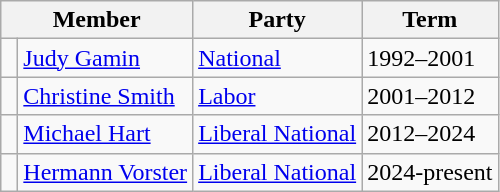<table class="wikitable">
<tr>
<th colspan="2">Member</th>
<th>Party</th>
<th>Term</th>
</tr>
<tr>
<td> </td>
<td><a href='#'>Judy Gamin</a></td>
<td><a href='#'>National</a></td>
<td>1992–2001</td>
</tr>
<tr>
<td> </td>
<td><a href='#'>Christine Smith</a></td>
<td><a href='#'>Labor</a></td>
<td>2001–2012</td>
</tr>
<tr>
<td> </td>
<td><a href='#'>Michael Hart</a></td>
<td><a href='#'>Liberal National</a></td>
<td>2012–2024</td>
</tr>
<tr>
<td> </td>
<td><a href='#'>Hermann Vorster</a></td>
<td><a href='#'>Liberal National</a></td>
<td>2024-present</td>
</tr>
</table>
